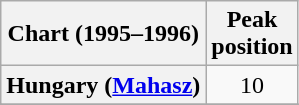<table class="wikitable sortable plainrowheaders" style="text-align:center">
<tr>
<th>Chart (1995–1996)</th>
<th>Peak<br>position</th>
</tr>
<tr>
<th scope="row">Hungary (<a href='#'>Mahasz</a>)</th>
<td>10</td>
</tr>
<tr>
</tr>
<tr>
</tr>
</table>
